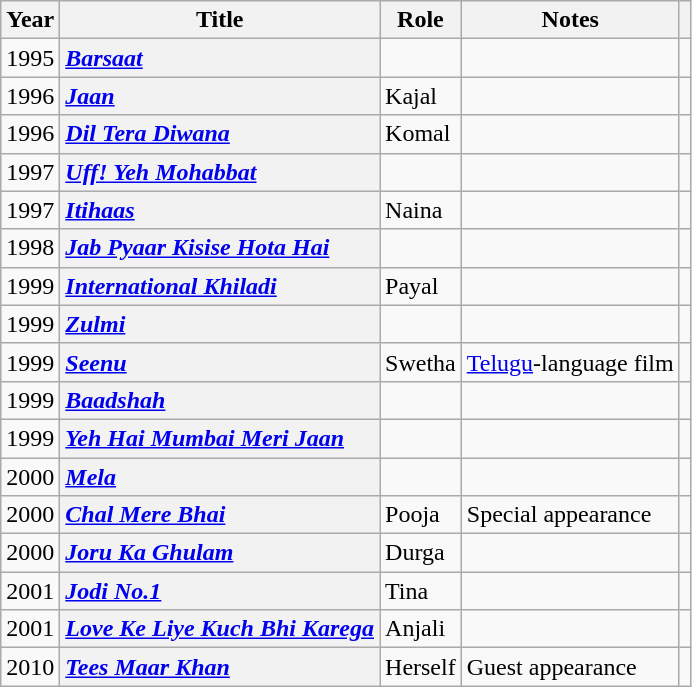<table class="wikitable sortable plainrowheaders">
<tr>
<th scope="col">Year</th>
<th scope="col">Title</th>
<th scope="col">Role</th>
<th scope="col" class="unsortable">Notes</th>
<th scope="col" class="unsortable"></th>
</tr>
<tr>
<td style="text-align:center;">1995</td>
<th scope="row" style="text-align:left;"><em><a href='#'>Barsaat</a></em></th>
<td></td>
<td></td>
<td style="text-align:center;"></td>
</tr>
<tr>
<td style="text-align:center;">1996</td>
<th scope="row" style="text-align:left;"><em><a href='#'>Jaan</a></em></th>
<td>Kajal</td>
<td></td>
<td style="text-align:center;"></td>
</tr>
<tr>
<td style="text-align:center;">1996</td>
<th scope="row" style="text-align:left;"><em><a href='#'>Dil Tera Diwana</a></em></th>
<td>Komal</td>
<td></td>
<td style="text-align:center;"></td>
</tr>
<tr>
<td style="text-align:center;">1997</td>
<th scope="row" style="text-align:left;"><em><a href='#'>Uff! Yeh Mohabbat</a></em></th>
<td></td>
<td></td>
<td style="text-align:center;"></td>
</tr>
<tr>
<td style="text-align:center;">1997</td>
<th scope="row" style="text-align:left;"><em><a href='#'>Itihaas</a></em></th>
<td>Naina</td>
<td></td>
<td style="text-align:center;"></td>
</tr>
<tr>
<td style="text-align:center;">1998</td>
<th scope="row" style="text-align:left;"><em><a href='#'>Jab Pyaar Kisise Hota Hai</a></em></th>
<td></td>
<td></td>
<td style="text-align:center;"></td>
</tr>
<tr>
<td style="text-align:center;">1999</td>
<th scope="row" style="text-align:left;"><em><a href='#'>International Khiladi</a></em></th>
<td>Payal</td>
<td></td>
<td style="text-align:center;"></td>
</tr>
<tr>
<td style="text-align:center;">1999</td>
<th scope="row" style="text-align:left;"><em><a href='#'>Zulmi</a></em></th>
<td></td>
<td></td>
<td style="text-align:center;"></td>
</tr>
<tr>
<td style="text-align:center;">1999</td>
<th scope="row" style="text-align:left;"><em><a href='#'>Seenu</a></em></th>
<td>Swetha</td>
<td><a href='#'>Telugu</a>-language film</td>
<td style="text-align:center;"></td>
</tr>
<tr>
<td style="text-align:center;">1999</td>
<th scope="row" style="text-align:left;"><em><a href='#'>Baadshah</a></em></th>
<td></td>
<td></td>
<td style="text-align:center;"></td>
</tr>
<tr>
<td style="text-align:center;">1999</td>
<th scope="row" style="text-align:left;"><em><a href='#'>Yeh Hai Mumbai Meri Jaan</a></em></th>
<td></td>
<td></td>
<td style="text-align:center;"></td>
</tr>
<tr>
<td style="text-align:center;">2000</td>
<th scope="row" style="text-align:left;"><em><a href='#'>Mela</a></em></th>
<td></td>
<td></td>
<td style="text-align:center;"></td>
</tr>
<tr>
<td style="text-align:center;">2000</td>
<th scope="row" style="text-align:left;"><em><a href='#'>Chal Mere Bhai</a></em></th>
<td>Pooja</td>
<td>Special appearance</td>
<td style="text-align:center;"></td>
</tr>
<tr>
<td style="text-align:center;">2000</td>
<th scope="row" style="text-align:left;"><em><a href='#'>Joru Ka Ghulam</a></em></th>
<td>Durga</td>
<td></td>
<td style="text-align:center;"></td>
</tr>
<tr>
<td style="text-align:center;">2001</td>
<th scope="row" style="text-align:left;"><em><a href='#'>Jodi No.1</a></em></th>
<td>Tina</td>
<td></td>
<td style="text-align:center;"></td>
</tr>
<tr>
<td style="text-align:center;">2001</td>
<th scope="row" style="text-align:left;"><em><a href='#'>Love Ke Liye Kuch Bhi Karega</a></em></th>
<td>Anjali</td>
<td></td>
<td style="text-align:center;"></td>
</tr>
<tr>
<td style="text-align:center;">2010</td>
<th scope="row" style="text-align:left;"><em><a href='#'>Tees Maar Khan</a></em></th>
<td>Herself</td>
<td>Guest appearance</td>
<td style="text-align:center;"></td>
</tr>
</table>
